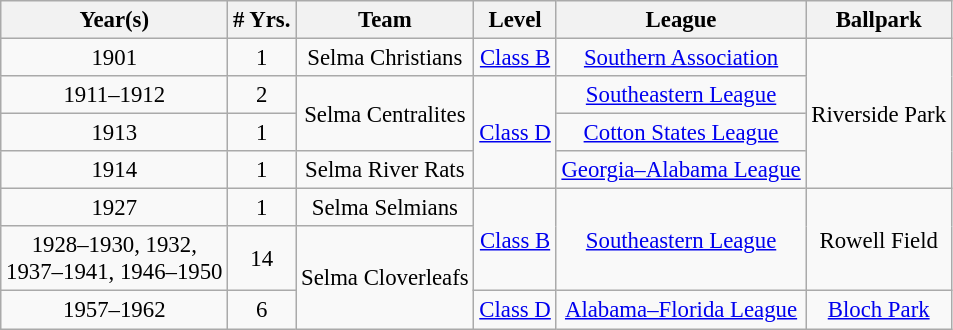<table class="wikitable" style="text-align:center; font-size: 95%;">
<tr>
<th>Year(s)</th>
<th># Yrs.</th>
<th>Team</th>
<th>Level</th>
<th>League</th>
<th>Ballpark</th>
</tr>
<tr>
<td>1901</td>
<td>1</td>
<td>Selma Christians</td>
<td><a href='#'>Class B</a></td>
<td><a href='#'>Southern Association</a></td>
<td Rowspan=4>Riverside Park</td>
</tr>
<tr>
<td>1911–1912</td>
<td>2</td>
<td rowspan=2>Selma Centralites</td>
<td rowspan=3><a href='#'>Class D</a></td>
<td><a href='#'>Southeastern League</a></td>
</tr>
<tr>
<td>1913</td>
<td>1</td>
<td><a href='#'>Cotton States League</a></td>
</tr>
<tr>
<td>1914</td>
<td>1</td>
<td>Selma River Rats</td>
<td><a href='#'>Georgia–Alabama League</a></td>
</tr>
<tr>
<td>1927</td>
<td>1</td>
<td>Selma Selmians</td>
<td rowspan=2><a href='#'>Class B</a></td>
<td rowspan=2><a href='#'>Southeastern League</a></td>
<td Rowspan=2>Rowell Field</td>
</tr>
<tr>
<td>1928–1930, 1932,<br> 1937–1941, 1946–1950</td>
<td>14</td>
<td rowspan=2>Selma Cloverleafs</td>
</tr>
<tr>
<td>1957–1962</td>
<td>6</td>
<td><a href='#'>Class D</a></td>
<td><a href='#'>Alabama–Florida League</a></td>
<td><a href='#'>Bloch Park</a></td>
</tr>
</table>
